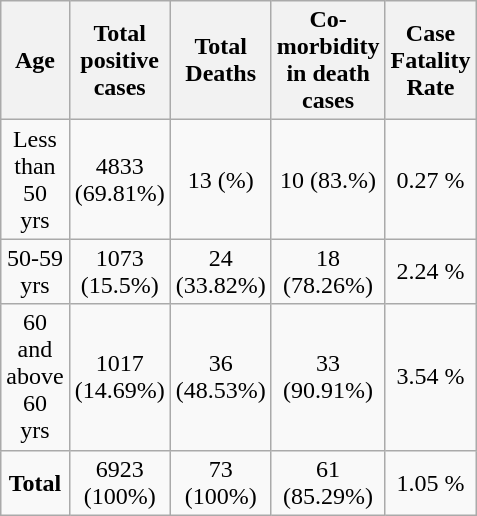<table class="wikitable" style="text-align: center; width: 200px; height: 200px;">
<tr>
<th>Age</th>
<th>Total positive cases</th>
<th>Total Deaths</th>
<th>Co-morbidity in death cases</th>
<th>Case Fatality Rate</th>
</tr>
<tr>
<td>Less than 50 yrs</td>
<td>4833 (69.81%)</td>
<td>13 (%)</td>
<td>10 (83.%)</td>
<td>0.27 %</td>
</tr>
<tr>
<td>50-59 yrs</td>
<td>1073 (15.5%)</td>
<td>24 (33.82%)</td>
<td>18 (78.26%)</td>
<td>2.24 %</td>
</tr>
<tr>
<td>60 and above 60 yrs</td>
<td>1017 (14.69%)</td>
<td>36 (48.53%)</td>
<td>33 (90.91%)</td>
<td>3.54 %</td>
</tr>
<tr>
<td><strong>Total</strong></td>
<td>6923 (100%)</td>
<td>73 (100%)</td>
<td>61 (85.29%)</td>
<td>1.05 %</td>
</tr>
</table>
